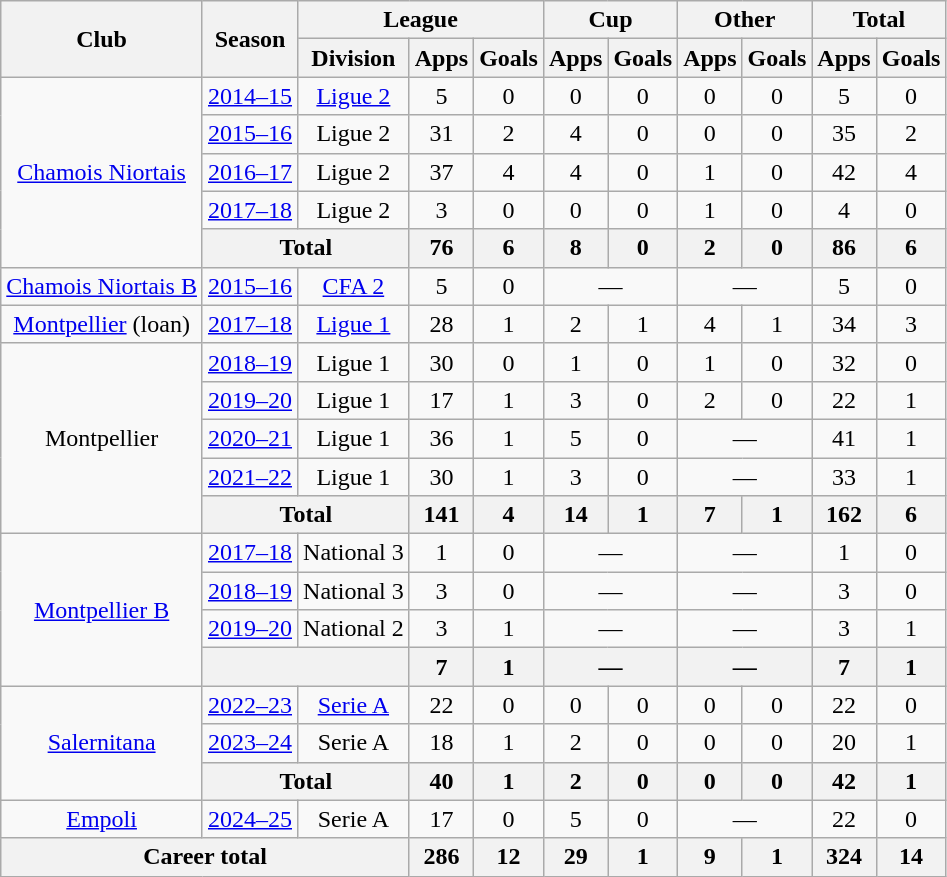<table class="wikitable" style="text-align:center">
<tr>
<th rowspan="2">Club</th>
<th rowspan="2">Season</th>
<th colspan="3">League</th>
<th colspan="2">Cup</th>
<th colspan="2">Other</th>
<th colspan="2">Total</th>
</tr>
<tr>
<th>Division</th>
<th>Apps</th>
<th>Goals</th>
<th>Apps</th>
<th>Goals</th>
<th>Apps</th>
<th>Goals</th>
<th>Apps</th>
<th>Goals</th>
</tr>
<tr>
<td rowspan="5"><a href='#'>Chamois Niortais</a></td>
<td><a href='#'>2014–15</a></td>
<td><a href='#'>Ligue 2</a></td>
<td>5</td>
<td>0</td>
<td>0</td>
<td>0</td>
<td>0</td>
<td>0</td>
<td>5</td>
<td>0</td>
</tr>
<tr>
<td><a href='#'>2015–16</a></td>
<td>Ligue 2</td>
<td>31</td>
<td>2</td>
<td>4</td>
<td>0</td>
<td>0</td>
<td>0</td>
<td>35</td>
<td>2</td>
</tr>
<tr>
<td><a href='#'>2016–17</a></td>
<td>Ligue 2</td>
<td>37</td>
<td>4</td>
<td>4</td>
<td>0</td>
<td>1</td>
<td>0</td>
<td>42</td>
<td>4</td>
</tr>
<tr>
<td><a href='#'>2017–18</a></td>
<td>Ligue 2</td>
<td>3</td>
<td>0</td>
<td>0</td>
<td>0</td>
<td>1</td>
<td>0</td>
<td>4</td>
<td>0</td>
</tr>
<tr>
<th colspan="2">Total</th>
<th>76</th>
<th>6</th>
<th>8</th>
<th>0</th>
<th>2</th>
<th>0</th>
<th>86</th>
<th>6</th>
</tr>
<tr>
<td><a href='#'>Chamois Niortais B</a></td>
<td><a href='#'>2015–16</a></td>
<td><a href='#'>CFA 2</a></td>
<td>5</td>
<td>0</td>
<td colspan="2">—</td>
<td colspan="2">—</td>
<td>5</td>
<td>0</td>
</tr>
<tr>
<td rowspan="1"><a href='#'>Montpellier</a> (loan)</td>
<td><a href='#'>2017–18</a></td>
<td><a href='#'>Ligue 1</a></td>
<td>28</td>
<td>1</td>
<td>2</td>
<td>1</td>
<td>4</td>
<td>1</td>
<td>34</td>
<td>3</td>
</tr>
<tr>
<td rowspan="5">Montpellier</td>
<td><a href='#'>2018–19</a></td>
<td>Ligue 1</td>
<td>30</td>
<td>0</td>
<td>1</td>
<td>0</td>
<td>1</td>
<td>0</td>
<td>32</td>
<td>0</td>
</tr>
<tr>
<td><a href='#'>2019–20</a></td>
<td>Ligue 1</td>
<td>17</td>
<td>1</td>
<td>3</td>
<td>0</td>
<td>2</td>
<td>0</td>
<td>22</td>
<td>1</td>
</tr>
<tr>
<td><a href='#'>2020–21</a></td>
<td>Ligue 1</td>
<td>36</td>
<td>1</td>
<td>5</td>
<td>0</td>
<td colspan="2">—</td>
<td>41</td>
<td>1</td>
</tr>
<tr>
<td><a href='#'>2021–22</a></td>
<td>Ligue 1</td>
<td>30</td>
<td>1</td>
<td>3</td>
<td>0</td>
<td colspan="2">—</td>
<td>33</td>
<td>1</td>
</tr>
<tr>
<th colspan="2">Total</th>
<th>141</th>
<th>4</th>
<th>14</th>
<th>1</th>
<th>7</th>
<th>1</th>
<th>162</th>
<th>6</th>
</tr>
<tr>
<td rowspan="4"><a href='#'>Montpellier B</a></td>
<td><a href='#'>2017–18</a></td>
<td>National 3</td>
<td>1</td>
<td>0</td>
<td colspan="2">—</td>
<td colspan="2">—</td>
<td>1</td>
<td>0</td>
</tr>
<tr>
<td><a href='#'>2018–19</a></td>
<td>National 3</td>
<td>3</td>
<td>0</td>
<td colspan="2">—</td>
<td colspan="2">—</td>
<td>3</td>
<td>0</td>
</tr>
<tr>
<td><a href='#'>2019–20</a></td>
<td>National 2</td>
<td>3</td>
<td>1</td>
<td colspan="2">—</td>
<td colspan="2">—</td>
<td>3</td>
<td>1</td>
</tr>
<tr>
<th colspan="2"></th>
<th>7</th>
<th>1</th>
<th colspan="2">—</th>
<th colspan="2">—</th>
<th>7</th>
<th>1</th>
</tr>
<tr>
<td rowspan="3"><a href='#'>Salernitana</a></td>
<td><a href='#'>2022–23</a></td>
<td><a href='#'>Serie A</a></td>
<td>22</td>
<td>0</td>
<td>0</td>
<td>0</td>
<td>0</td>
<td>0</td>
<td>22</td>
<td>0</td>
</tr>
<tr>
<td><a href='#'>2023–24</a></td>
<td>Serie A</td>
<td>18</td>
<td>1</td>
<td>2</td>
<td>0</td>
<td>0</td>
<td>0</td>
<td>20</td>
<td>1</td>
</tr>
<tr>
<th colspan="2">Total</th>
<th>40</th>
<th>1</th>
<th>2</th>
<th>0</th>
<th>0</th>
<th>0</th>
<th>42</th>
<th>1</th>
</tr>
<tr>
<td><a href='#'>Empoli</a></td>
<td><a href='#'>2024–25</a></td>
<td>Serie A</td>
<td>17</td>
<td>0</td>
<td>5</td>
<td>0</td>
<td colspan="2">—</td>
<td>22</td>
<td>0</td>
</tr>
<tr>
<th colspan="3">Career total</th>
<th>286</th>
<th>12</th>
<th>29</th>
<th>1</th>
<th>9</th>
<th>1</th>
<th>324</th>
<th>14</th>
</tr>
</table>
